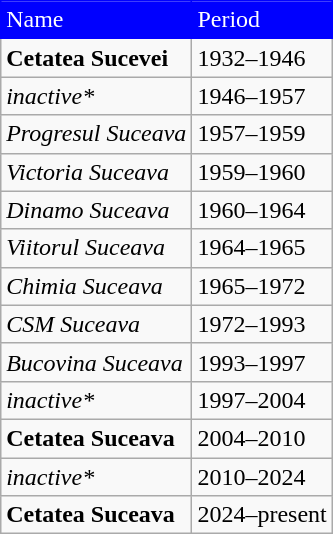<table class="wikitable" style="text-align: left" align="right">
<tr>
<td style="background:#0000ff;color:#FFFFFF;border:1px solid #0000FF">Name</td>
<td style="background:#0000ff;color:#FFFFFF;border:1px solid #0000FF">Period</td>
</tr>
<tr>
<td><strong>Cetatea Sucevei</strong></td>
<td>1932–1946</td>
</tr>
<tr>
<td><em>inactive*</em></td>
<td>1946–1957</td>
</tr>
<tr>
<td><em>Progresul Suceava</em></td>
<td>1957–1959</td>
</tr>
<tr>
<td><em>Victoria Suceava</em></td>
<td>1959–1960</td>
</tr>
<tr>
<td><em>Dinamo Suceava</em></td>
<td>1960–1964</td>
</tr>
<tr>
<td><em>Viitorul Suceava</em></td>
<td>1964–1965</td>
</tr>
<tr>
<td><em>Chimia Suceava</em></td>
<td>1965–1972</td>
</tr>
<tr>
<td><em>CSM Suceava</em></td>
<td>1972–1993</td>
</tr>
<tr>
<td><em>Bucovina Suceava</em></td>
<td>1993–1997</td>
</tr>
<tr>
<td><em>inactive*</em></td>
<td>1997–2004</td>
</tr>
<tr>
<td><strong>Cetatea Suceava</strong></td>
<td>2004–2010</td>
</tr>
<tr>
<td><em>inactive*</em></td>
<td>2010–2024</td>
</tr>
<tr>
<td><strong>Cetatea Suceava</strong></td>
<td>2024–present</td>
</tr>
</table>
